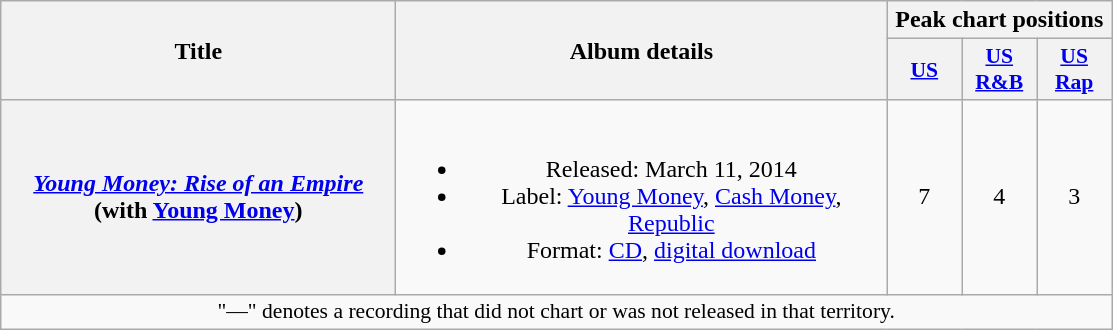<table class="wikitable plainrowheaders" style="text-align:center;">
<tr>
<th scope="col" rowspan="2" style="width:16em;">Title</th>
<th scope="col" rowspan="2" style="width:20em;">Album details</th>
<th scope="col" colspan="3">Peak chart positions</th>
</tr>
<tr>
<th scope="col" style="width:3em;font-size:90%;"><a href='#'>US</a><br></th>
<th scope="col" style="width:3em;font-size:90%;"><a href='#'>US<br>R&B</a><br></th>
<th scope="col" style="width:3em;font-size:90%;"><a href='#'>US<br>Rap</a><br></th>
</tr>
<tr>
<th scope="row"><em><a href='#'>Young Money: Rise of an Empire</a></em><br><span>(with <a href='#'>Young Money</a>)</span></th>
<td><br><ul><li>Released: March 11, 2014</li><li>Label: <a href='#'>Young Money</a>, <a href='#'>Cash Money</a>, <a href='#'>Republic</a></li><li>Format: <a href='#'>CD</a>, <a href='#'>digital download</a></li></ul></td>
<td>7</td>
<td>4</td>
<td>3</td>
</tr>
<tr>
<td colspan="8" style="font-size:90%">"—" denotes a recording that did not chart or was not released in that territory.</td>
</tr>
</table>
